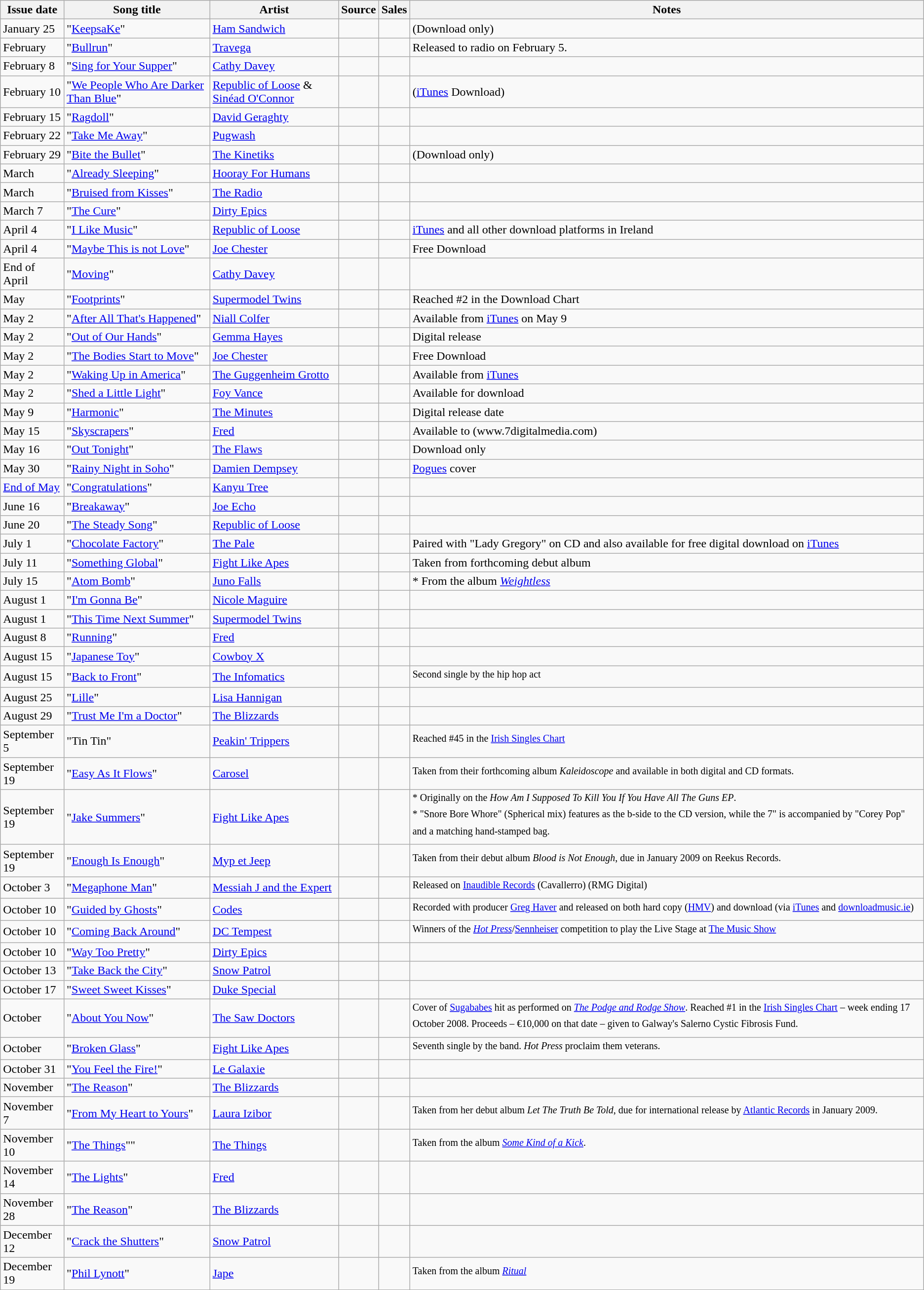<table class="wikitable">
<tr>
<th>Issue date</th>
<th>Song title</th>
<th>Artist</th>
<th>Source</th>
<th>Sales</th>
<th>Notes</th>
</tr>
<tr>
<td>January 25</td>
<td>"<a href='#'>KeepsaKe</a>"</td>
<td><a href='#'>Ham Sandwich</a></td>
<td></td>
<td></td>
<td>(Download only)</td>
</tr>
<tr>
<td>February</td>
<td>"<a href='#'>Bullrun</a>"</td>
<td><a href='#'>Travega</a></td>
<td></td>
<td></td>
<td>Released to radio on February 5.</td>
</tr>
<tr>
<td>February 8</td>
<td>"<a href='#'>Sing for Your Supper</a>"</td>
<td><a href='#'>Cathy Davey</a></td>
<td></td>
<td></td>
<td></td>
</tr>
<tr>
<td>February 10</td>
<td>"<a href='#'>We People Who Are Darker Than Blue</a>"</td>
<td><a href='#'>Republic of Loose</a> & <a href='#'>Sinéad O'Connor</a></td>
<td></td>
<td></td>
<td>(<a href='#'>iTunes</a> Download)</td>
</tr>
<tr>
<td>February 15</td>
<td>"<a href='#'>Ragdoll</a>"</td>
<td><a href='#'>David Geraghty</a></td>
<td></td>
<td></td>
<td></td>
</tr>
<tr>
<td>February 22</td>
<td>"<a href='#'>Take Me Away</a>"</td>
<td><a href='#'>Pugwash</a></td>
<td></td>
<td></td>
<td></td>
</tr>
<tr>
<td>February 29</td>
<td>"<a href='#'>Bite the Bullet</a>"</td>
<td><a href='#'>The Kinetiks</a></td>
<td></td>
<td></td>
<td>(Download only)</td>
</tr>
<tr>
<td>March</td>
<td>"<a href='#'>Already Sleeping</a>"</td>
<td><a href='#'>Hooray For Humans</a></td>
<td></td>
<td></td>
<td></td>
</tr>
<tr>
<td>March</td>
<td>"<a href='#'>Bruised from Kisses</a>"</td>
<td><a href='#'>The Radio</a></td>
<td></td>
<td></td>
<td></td>
</tr>
<tr>
<td>March 7</td>
<td>"<a href='#'>The Cure</a>"</td>
<td><a href='#'>Dirty Epics</a></td>
<td></td>
<td></td>
<td></td>
</tr>
<tr>
<td>April 4</td>
<td>"<a href='#'>I Like Music</a>"</td>
<td><a href='#'>Republic of Loose</a></td>
<td></td>
<td></td>
<td><a href='#'>iTunes</a> and all other download platforms in Ireland</td>
</tr>
<tr>
<td>April 4</td>
<td>"<a href='#'>Maybe This is not Love</a>"</td>
<td><a href='#'>Joe Chester</a></td>
<td></td>
<td></td>
<td>Free Download</td>
</tr>
<tr>
<td>End of April</td>
<td>"<a href='#'>Moving</a>"</td>
<td><a href='#'>Cathy Davey</a></td>
<td></td>
<td></td>
<td></td>
</tr>
<tr>
<td>May</td>
<td>"<a href='#'>Footprints</a>"</td>
<td><a href='#'>Supermodel Twins</a></td>
<td></td>
<td></td>
<td>Reached #2 in the Download Chart</td>
</tr>
<tr>
<td>May 2</td>
<td>"<a href='#'>After All That's Happened</a>"</td>
<td><a href='#'>Niall Colfer</a></td>
<td></td>
<td></td>
<td>Available from <a href='#'>iTunes</a> on May 9</td>
</tr>
<tr>
<td>May 2</td>
<td>"<a href='#'>Out of Our Hands</a>"</td>
<td><a href='#'>Gemma Hayes</a></td>
<td></td>
<td></td>
<td>Digital release</td>
</tr>
<tr>
<td>May 2</td>
<td>"<a href='#'>The Bodies Start to Move</a>"</td>
<td><a href='#'>Joe Chester</a></td>
<td></td>
<td></td>
<td>Free Download</td>
</tr>
<tr>
<td>May 2</td>
<td>"<a href='#'>Waking Up in America</a>"</td>
<td><a href='#'>The Guggenheim Grotto</a></td>
<td></td>
<td></td>
<td>Available from <a href='#'>iTunes</a></td>
</tr>
<tr>
<td>May 2</td>
<td>"<a href='#'>Shed a Little Light</a>"</td>
<td><a href='#'>Foy Vance</a></td>
<td></td>
<td></td>
<td>Available for download</td>
</tr>
<tr>
<td>May 9</td>
<td>"<a href='#'>Harmonic</a>"</td>
<td><a href='#'>The Minutes</a></td>
<td></td>
<td></td>
<td>Digital release date</td>
</tr>
<tr>
<td>May 15</td>
<td>"<a href='#'>Skyscrapers</a>"</td>
<td><a href='#'>Fred</a></td>
<td></td>
<td></td>
<td>Available to  (www.7digitalmedia.com)</td>
</tr>
<tr>
<td>May 16</td>
<td>"<a href='#'>Out Tonight</a>"</td>
<td><a href='#'>The Flaws</a></td>
<td></td>
<td></td>
<td>Download only</td>
</tr>
<tr>
<td>May 30</td>
<td>"<a href='#'>Rainy Night in Soho</a>"</td>
<td><a href='#'>Damien Dempsey</a></td>
<td></td>
<td></td>
<td><a href='#'>Pogues</a> cover</td>
</tr>
<tr>
<td><a href='#'>End of May</a></td>
<td>"<a href='#'>Congratulations</a>"</td>
<td><a href='#'>Kanyu Tree</a></td>
<td></td>
<td></td>
<td></td>
</tr>
<tr>
<td>June 16</td>
<td>"<a href='#'>Breakaway</a>"</td>
<td><a href='#'>Joe Echo</a></td>
<td></td>
<td></td>
<td></td>
</tr>
<tr>
<td>June 20</td>
<td>"<a href='#'>The Steady Song</a>"</td>
<td><a href='#'>Republic of Loose</a></td>
<td></td>
<td></td>
<td></td>
</tr>
<tr>
<td>July 1</td>
<td>"<a href='#'>Chocolate Factory</a>"</td>
<td><a href='#'>The Pale</a></td>
<td></td>
<td></td>
<td>Paired with "Lady Gregory" on CD and also available for free digital download on <a href='#'>iTunes</a></td>
</tr>
<tr>
<td>July 11</td>
<td>"<a href='#'>Something Global</a>"</td>
<td><a href='#'>Fight Like Apes</a></td>
<td></td>
<td></td>
<td>Taken from forthcoming debut album</td>
</tr>
<tr>
<td>July 15</td>
<td>"<a href='#'>Atom Bomb</a>"</td>
<td><a href='#'>Juno Falls</a></td>
<td></td>
<td></td>
<td>* From the album <em><a href='#'>Weightless</a></em></td>
</tr>
<tr>
<td>August 1</td>
<td>"<a href='#'>I'm Gonna Be</a>"</td>
<td><a href='#'>Nicole Maguire</a></td>
<td></td>
<td></td>
<td></td>
</tr>
<tr>
<td>August 1</td>
<td>"<a href='#'>This Time Next Summer</a>"</td>
<td><a href='#'>Supermodel Twins</a></td>
<td></td>
<td></td>
<td></td>
</tr>
<tr>
<td>August 8</td>
<td>"<a href='#'>Running</a>"</td>
<td><a href='#'>Fred</a></td>
<td></td>
<td></td>
<td></td>
</tr>
<tr>
<td>August 15</td>
<td>"<a href='#'>Japanese Toy</a>"</td>
<td><a href='#'>Cowboy X</a></td>
<td></td>
<td></td>
<td></td>
</tr>
<tr>
<td>August 15</td>
<td>"<a href='#'>Back to Front</a>"</td>
<td><a href='#'>The Infomatics</a></td>
<td></td>
<td></td>
<td><sup>Second single by the hip hop act</sup></td>
</tr>
<tr>
<td>August 25</td>
<td>"<a href='#'>Lille</a>"</td>
<td><a href='#'>Lisa Hannigan</a></td>
<td></td>
<td></td>
<td></td>
</tr>
<tr>
<td>August 29</td>
<td>"<a href='#'>Trust Me I'm a Doctor</a>"</td>
<td><a href='#'>The Blizzards</a></td>
<td></td>
<td></td>
<td></td>
</tr>
<tr>
<td>September 5</td>
<td>"Tin Tin"</td>
<td><a href='#'>Peakin' Trippers</a></td>
<td></td>
<td></td>
<td><sup>Reached #45 in the <a href='#'>Irish Singles Chart</a></sup></td>
</tr>
<tr>
<td>September 19</td>
<td>"<a href='#'>Easy As It Flows</a>"</td>
<td><a href='#'>Carosel</a></td>
<td></td>
<td></td>
<td><sup>Taken from their forthcoming album <em>Kaleidoscope</em> and available in both digital and CD formats.</sup></td>
</tr>
<tr>
<td>September 19</td>
<td>"<a href='#'>Jake Summers</a>"</td>
<td><a href='#'>Fight Like Apes</a></td>
<td></td>
<td></td>
<td><sup>* Originally on the <em>How Am I Supposed To Kill You If You Have All The Guns EP</em>. <br> * "Snore Bore Whore" (Spherical mix) features as the b-side to the CD version, while the 7" is accompanied by "Corey Pop" and a matching hand-stamped bag.</sup></td>
</tr>
<tr>
<td>September 19</td>
<td>"<a href='#'>Enough Is Enough</a>"</td>
<td><a href='#'>Myp et Jeep</a></td>
<td></td>
<td></td>
<td><sup>Taken from their debut album <em>Blood is Not Enough</em>, due in January 2009 on Reekus Records.</sup></td>
</tr>
<tr>
<td>October 3</td>
<td>"<a href='#'>Megaphone Man</a>"</td>
<td><a href='#'>Messiah J and the Expert</a></td>
<td> </td>
<td></td>
<td><sup>Released on <a href='#'>Inaudible Records</a> (Cavallerro) (RMG Digital)</sup></td>
</tr>
<tr>
<td>October 10</td>
<td>"<a href='#'>Guided by Ghosts</a>"</td>
<td><a href='#'>Codes</a></td>
<td></td>
<td></td>
<td><sup>Recorded with producer <a href='#'>Greg Haver</a> and released on both hard copy (<a href='#'>HMV</a>) and download (via <a href='#'>iTunes</a> and <a href='#'>downloadmusic.ie</a>)</sup></td>
</tr>
<tr>
<td>October 10</td>
<td>"<a href='#'>Coming Back Around</a>"</td>
<td><a href='#'>DC Tempest</a></td>
<td></td>
<td></td>
<td><sup>Winners of the <em><a href='#'>Hot Press</a></em>/<a href='#'>Sennheiser</a> competition to play the Live Stage at <a href='#'>The Music Show</a> </sup></td>
</tr>
<tr>
<td>October 10</td>
<td>"<a href='#'>Way Too Pretty</a>"</td>
<td><a href='#'>Dirty Epics</a></td>
<td></td>
<td></td>
<td></td>
</tr>
<tr>
<td>October 13</td>
<td>"<a href='#'>Take Back the City</a>"</td>
<td><a href='#'>Snow Patrol</a></td>
<td></td>
<td></td>
<td></td>
</tr>
<tr>
<td>October 17</td>
<td>"<a href='#'>Sweet Sweet Kisses</a>"</td>
<td><a href='#'>Duke Special</a></td>
<td></td>
<td></td>
<td></td>
</tr>
<tr>
<td>October</td>
<td>"<a href='#'>About You Now</a>"</td>
<td><a href='#'>The Saw Doctors</a></td>
<td></td>
<td></td>
<td><sup>Cover of <a href='#'>Sugababes</a> hit as performed on <em><a href='#'>The Podge and Rodge Show</a></em>. Reached #1 in the <a href='#'>Irish Singles Chart</a> – week ending 17 October 2008. Proceeds – €10,000 on that date – given to Galway's Salerno Cystic Fibrosis Fund.</sup></td>
</tr>
<tr>
<td>October</td>
<td>"<a href='#'>Broken Glass</a>"</td>
<td><a href='#'>Fight Like Apes</a></td>
<td></td>
<td></td>
<td><sup>Seventh single by the band. <em>Hot Press</em> proclaim them veterans.</sup></td>
</tr>
<tr>
<td>October 31</td>
<td>"<a href='#'>You Feel the Fire!</a>"</td>
<td><a href='#'>Le Galaxie</a></td>
<td></td>
<td></td>
<td></td>
</tr>
<tr>
<td>November</td>
<td>"<a href='#'>The Reason</a>"</td>
<td><a href='#'>The Blizzards</a></td>
<td></td>
<td></td>
<td></td>
</tr>
<tr>
<td>November 7</td>
<td>"<a href='#'>From My Heart to Yours</a>"</td>
<td><a href='#'>Laura Izibor</a></td>
<td></td>
<td></td>
<td><sup>Taken from her debut album <em>Let The Truth Be Told</em>, due for international release by <a href='#'>Atlantic Records</a> in January 2009.</sup></td>
</tr>
<tr>
<td>November 10</td>
<td>"<a href='#'>The Things</a>""</td>
<td><a href='#'>The Things</a></td>
<td></td>
<td></td>
<td><sup>Taken from the album <em><a href='#'>Some Kind of a Kick</a></em>.</sup></td>
</tr>
<tr>
<td>November 14</td>
<td>"<a href='#'>The Lights</a>"</td>
<td><a href='#'>Fred</a></td>
<td></td>
<td></td>
<td></td>
</tr>
<tr>
<td>November 28</td>
<td>"<a href='#'>The Reason</a>"</td>
<td><a href='#'>The Blizzards</a></td>
<td></td>
<td></td>
<td></td>
</tr>
<tr>
<td>December 12</td>
<td>"<a href='#'>Crack the Shutters</a>"</td>
<td><a href='#'>Snow Patrol</a></td>
<td></td>
<td></td>
<td></td>
</tr>
<tr>
<td>December 19</td>
<td>"<a href='#'>Phil Lynott</a>"</td>
<td><a href='#'>Jape</a></td>
<td></td>
<td></td>
<td><sup>Taken from the album <em><a href='#'>Ritual</a></em></sup></td>
</tr>
</table>
